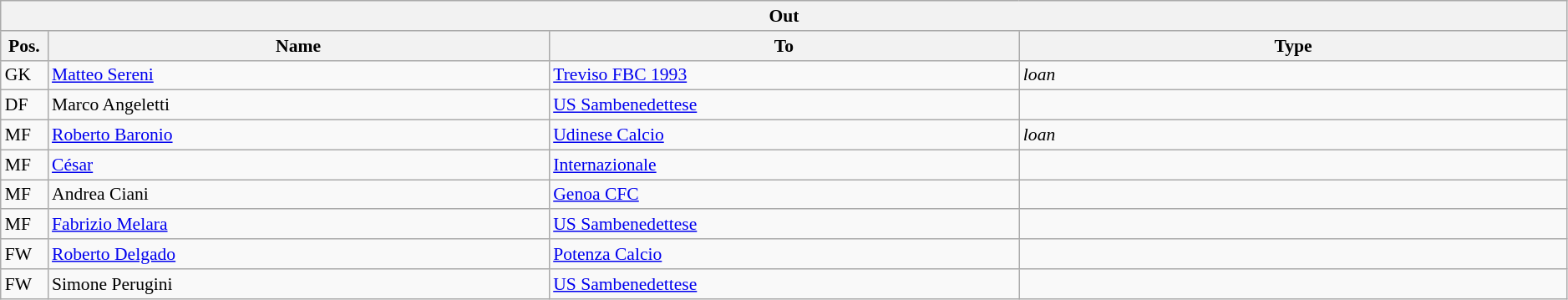<table class="wikitable" style="font-size:90%;width:99%;">
<tr>
<th colspan="4">Out</th>
</tr>
<tr>
<th width=3%>Pos.</th>
<th width=32%>Name</th>
<th width=30%>To</th>
<th width=35%>Type</th>
</tr>
<tr>
<td>GK</td>
<td><a href='#'>Matteo Sereni</a></td>
<td><a href='#'>Treviso FBC 1993</a></td>
<td><em>loan</em></td>
</tr>
<tr>
<td>DF</td>
<td>Marco Angeletti</td>
<td><a href='#'>US Sambenedettese</a></td>
<td></td>
</tr>
<tr>
<td>MF</td>
<td><a href='#'>Roberto Baronio</a></td>
<td><a href='#'>Udinese Calcio</a></td>
<td><em>loan</em></td>
</tr>
<tr>
<td>MF</td>
<td><a href='#'>César</a></td>
<td><a href='#'>Internazionale</a></td>
<td></td>
</tr>
<tr>
<td>MF</td>
<td>Andrea Ciani</td>
<td><a href='#'>Genoa CFC</a></td>
<td></td>
</tr>
<tr>
<td>MF</td>
<td><a href='#'>Fabrizio Melara</a></td>
<td><a href='#'>US Sambenedettese</a></td>
<td></td>
</tr>
<tr>
<td>FW</td>
<td><a href='#'>Roberto Delgado</a></td>
<td><a href='#'>Potenza Calcio</a></td>
<td></td>
</tr>
<tr>
<td>FW</td>
<td>Simone Perugini</td>
<td><a href='#'>US Sambenedettese</a></td>
<td></td>
</tr>
</table>
